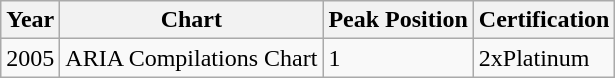<table class="wikitable">
<tr>
<th>Year</th>
<th>Chart</th>
<th>Peak Position</th>
<th>Certification</th>
</tr>
<tr>
<td>2005</td>
<td>ARIA Compilations Chart<td>1</td></td>
<td>2xPlatinum</td>
</tr>
</table>
